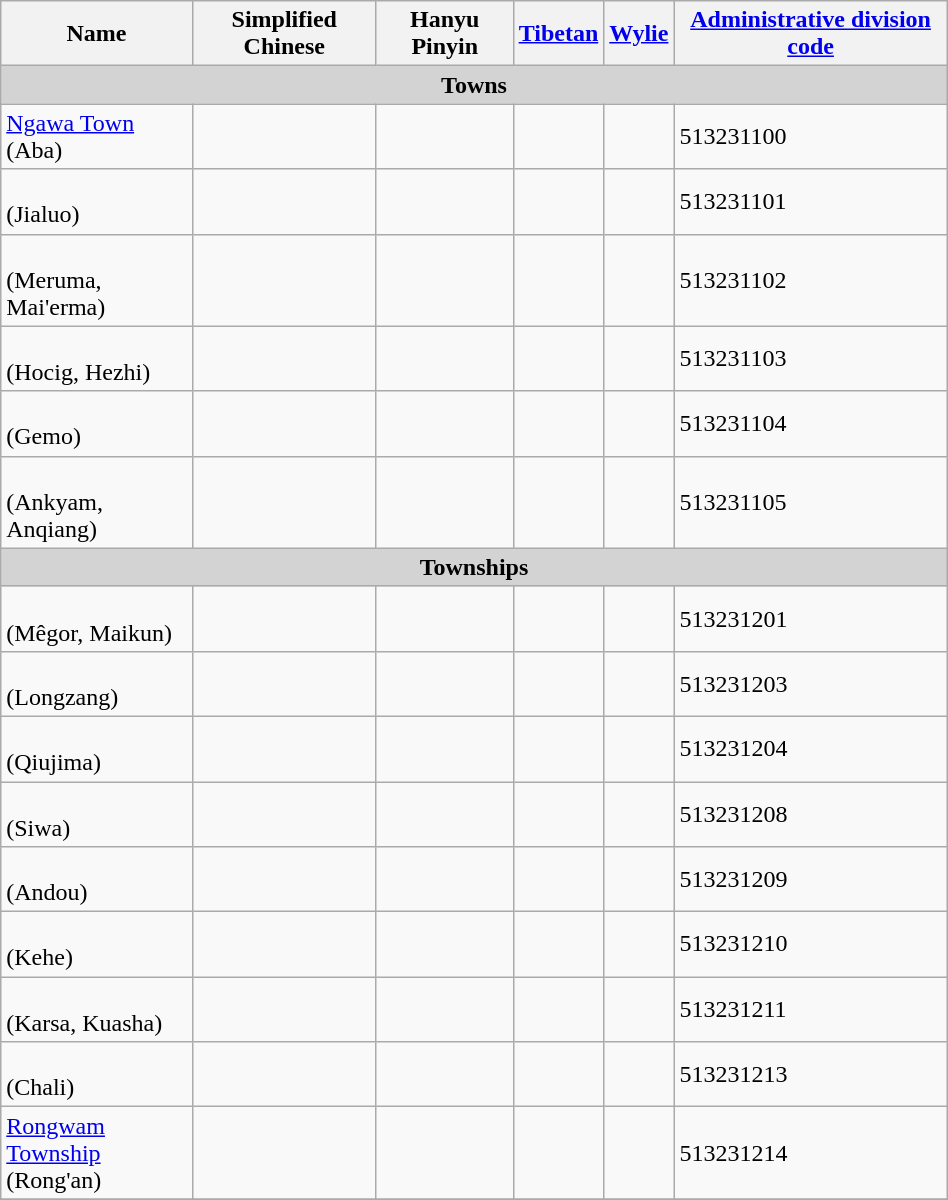<table class="wikitable" align="center" style="width:50%; border="1">
<tr>
<th>Name</th>
<th>Simplified Chinese</th>
<th>Hanyu Pinyin</th>
<th><a href='#'>Tibetan</a></th>
<th><a href='#'>Wylie</a></th>
<th><a href='#'>Administrative division code</a></th>
</tr>
<tr>
<td colspan="7"  style="text-align:center; background:#d3d3d3;"><strong>Towns</strong></td>
</tr>
<tr --------->
<td><a href='#'>Ngawa Town</a><br>(Aba)</td>
<td></td>
<td></td>
<td></td>
<td></td>
<td>513231100</td>
</tr>
<tr>
<td><br>(Jialuo)</td>
<td></td>
<td></td>
<td></td>
<td></td>
<td>513231101</td>
</tr>
<tr>
<td><br>(Meruma, Mai'erma)</td>
<td></td>
<td></td>
<td></td>
<td></td>
<td>513231102</td>
</tr>
<tr>
<td><br>(Hocig, Hezhi)</td>
<td></td>
<td></td>
<td></td>
<td></td>
<td>513231103</td>
</tr>
<tr>
<td><br>(Gemo)</td>
<td></td>
<td></td>
<td></td>
<td></td>
<td>513231104</td>
</tr>
<tr>
<td><br>(Ankyam, Anqiang)</td>
<td></td>
<td></td>
<td></td>
<td></td>
<td>513231105</td>
</tr>
<tr --------->
<td colspan="7"  style="text-align:center; background:#d3d3d3;"><strong>Townships</strong></td>
</tr>
<tr --------->
<td><br>(Mêgor, Maikun)</td>
<td></td>
<td></td>
<td></td>
<td></td>
<td>513231201</td>
</tr>
<tr>
<td><br>(Longzang)</td>
<td></td>
<td></td>
<td></td>
<td></td>
<td>513231203</td>
</tr>
<tr>
<td><br>(Qiujima)</td>
<td></td>
<td></td>
<td></td>
<td></td>
<td>513231204</td>
</tr>
<tr>
<td><br>(Siwa)</td>
<td></td>
<td></td>
<td></td>
<td></td>
<td>513231208</td>
</tr>
<tr>
<td><br>(Andou)</td>
<td></td>
<td></td>
<td></td>
<td></td>
<td>513231209</td>
</tr>
<tr>
<td><br>(Kehe)</td>
<td></td>
<td></td>
<td></td>
<td></td>
<td>513231210</td>
</tr>
<tr>
<td><br>(Karsa, Kuasha)</td>
<td></td>
<td></td>
<td></td>
<td></td>
<td>513231211</td>
</tr>
<tr>
<td><br>(Chali)</td>
<td></td>
<td></td>
<td></td>
<td></td>
<td>513231213</td>
</tr>
<tr>
<td><a href='#'>Rongwam Township</a><br>(Rong'an)</td>
<td></td>
<td></td>
<td></td>
<td></td>
<td>513231214</td>
</tr>
<tr>
</tr>
</table>
